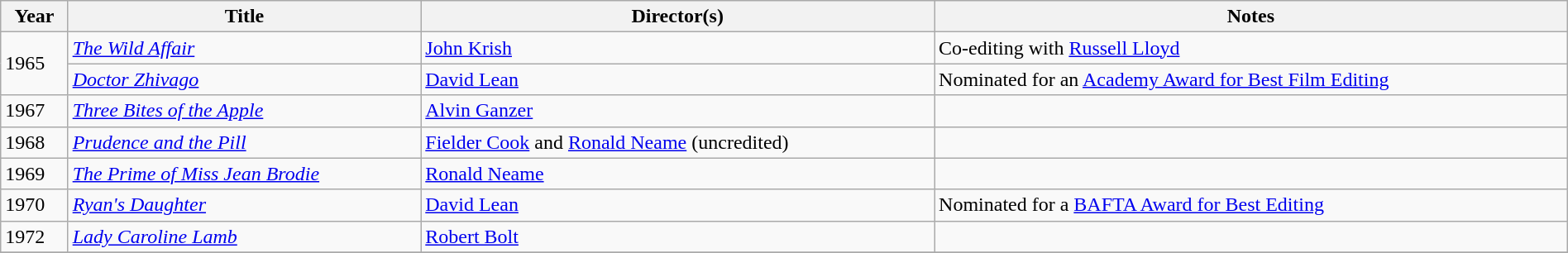<table class="wikitable" style="width:100%">
<tr>
<th>Year</th>
<th>Title</th>
<th>Director(s)</th>
<th>Notes</th>
</tr>
<tr>
<td rowspan="2">1965</td>
<td><em><a href='#'>The Wild Affair</a></em></td>
<td><a href='#'>John Krish</a></td>
<td>Co-editing with <a href='#'>Russell Lloyd</a></td>
</tr>
<tr>
<td><em><a href='#'>Doctor Zhivago</a></em></td>
<td><a href='#'>David Lean</a></td>
<td>Nominated for an <a href='#'>Academy Award for Best Film Editing</a></td>
</tr>
<tr>
<td>1967</td>
<td><em><a href='#'>Three Bites of the Apple</a></em></td>
<td><a href='#'>Alvin Ganzer</a></td>
<td></td>
</tr>
<tr>
<td>1968</td>
<td><em><a href='#'>Prudence and the Pill</a></em></td>
<td><a href='#'>Fielder Cook</a> and <a href='#'>Ronald Neame</a> (uncredited)</td>
<td></td>
</tr>
<tr>
<td>1969</td>
<td><em><a href='#'>The Prime of Miss Jean Brodie</a></em></td>
<td><a href='#'>Ronald Neame</a></td>
<td></td>
</tr>
<tr>
<td>1970</td>
<td><em><a href='#'>Ryan's Daughter</a></em></td>
<td><a href='#'>David Lean</a></td>
<td>Nominated for a <a href='#'>BAFTA Award for Best Editing</a></td>
</tr>
<tr>
<td>1972</td>
<td><em><a href='#'>Lady Caroline Lamb</a></em></td>
<td><a href='#'>Robert Bolt</a></td>
<td></td>
</tr>
<tr>
</tr>
</table>
